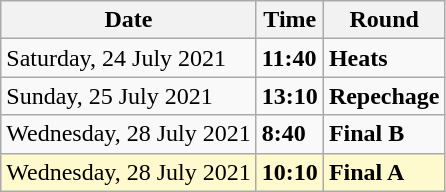<table class="wikitable">
<tr>
<th>Date</th>
<th>Time</th>
<th>Round</th>
</tr>
<tr>
<td>Saturday, 24 July 2021</td>
<td><strong>11:40</strong></td>
<td><strong>Heats</strong></td>
</tr>
<tr>
<td>Sunday, 25 July 2021</td>
<td><strong>13:10</strong></td>
<td><strong>Repechage</strong></td>
</tr>
<tr>
<td>Wednesday, 28 July 2021</td>
<td><strong>8:40</strong></td>
<td><strong>Final B</strong></td>
</tr>
<tr style=background:lemonchiffon>
<td>Wednesday, 28 July 2021</td>
<td><strong>10:10</strong></td>
<td><strong>Final A</strong></td>
</tr>
</table>
